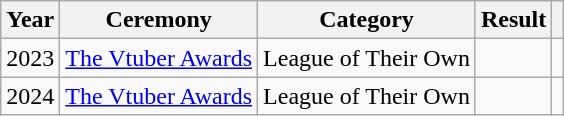<table class="wikitable" style="text-align:center;">
<tr>
<th>Year</th>
<th>Ceremony</th>
<th>Category</th>
<th>Result</th>
<th></th>
</tr>
<tr>
<td>2023</td>
<td><a href='#'>The Vtuber Awards</a></td>
<td>League of Their Own</td>
<td></td>
<td></td>
</tr>
<tr>
<td>2024</td>
<td><a href='#'>The Vtuber Awards</a></td>
<td>League of Their Own</td>
<td></td>
<td></td>
</tr>
</table>
